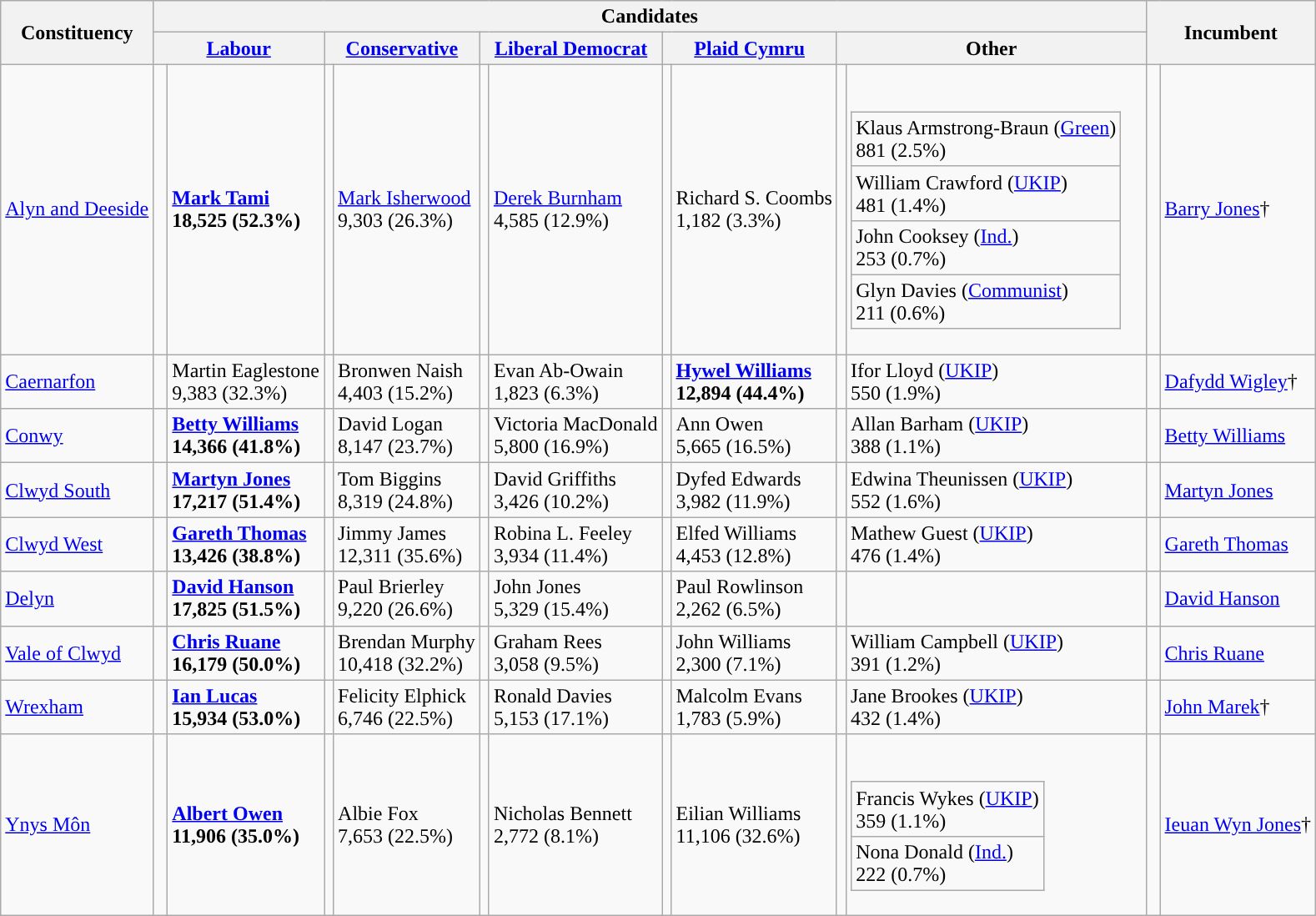<table class="wikitable">
<tr>
<th rowspan="2">Constituency</th>
<th colspan="10">Candidates</th>
<th colspan="2" rowspan="2">Incumbent</th>
</tr>
<tr>
<th colspan="2"><a href='#'>Labour</a></th>
<th colspan="2"><a href='#'>Conservative</a></th>
<th colspan="2"><a href='#'>Liberal Democrat</a></th>
<th colspan="2"><a href='#'>Plaid Cymru</a></th>
<th colspan="2">Other</th>
</tr>
<tr>
<td><a href='#'>Alyn and Deeside</a></td>
<td style="color:inherit;background:"> </td>
<td><strong><a href='#'>Mark Tami</a></strong><br><strong>18,525 (52.3%)</strong></td>
<td></td>
<td><a href='#'>Mark Isherwood</a><br>9,303 (26.3%)</td>
<td></td>
<td><a href='#'>Derek Burnham</a><br>4,585 (12.9%)</td>
<td></td>
<td>Richard S. Coombs<br>1,182 (3.3%)</td>
<td></td>
<td><br><table class="wikitable">
<tr>
<td>Klaus Armstrong-Braun (<a href='#'>Green</a>)<br>881 (2.5%)</td>
</tr>
<tr>
<td>William Crawford (<a href='#'>UKIP</a>)<br>481 (1.4%)</td>
</tr>
<tr>
<td>John Cooksey (<a href='#'>Ind.</a>)<br>253 (0.7%)</td>
</tr>
<tr>
<td>Glyn Davies (<a href='#'>Communist</a>)<br>211 (0.6%)</td>
</tr>
</table>
</td>
<td style="color:inherit;background:"> </td>
<td><a href='#'>Barry Jones</a>†</td>
</tr>
<tr>
<td><a href='#'>Caernarfon</a></td>
<td></td>
<td>Martin Eaglestone<br>9,383 (32.3%)</td>
<td></td>
<td>Bronwen Naish<br>4,403 (15.2%)</td>
<td></td>
<td>Evan Ab-Owain<br>1,823 (6.3%)</td>
<td style="color:inherit;background-color: "></td>
<td><strong><a href='#'>Hywel Williams</a></strong><br><strong>12,894 (44.4%)</strong></td>
<td></td>
<td>Ifor Lloyd (<a href='#'>UKIP</a>)<br>550 (1.9%)</td>
<td style="color:inherit;background-color: "></td>
<td><a href='#'>Dafydd Wigley</a>†</td>
</tr>
<tr>
<td><a href='#'>Conwy</a></td>
<td style="color:inherit;background:"> </td>
<td><strong><a href='#'>Betty Williams</a></strong><br><strong>14,366 (41.8%)</strong></td>
<td></td>
<td>David Logan<br>8,147 (23.7%)</td>
<td></td>
<td>Victoria MacDonald<br>5,800 (16.9%)</td>
<td></td>
<td>Ann Owen<br>5,665 (16.5%)</td>
<td></td>
<td>Allan Barham (<a href='#'>UKIP</a>)<br>388 (1.1%)</td>
<td style="color:inherit;background:"> </td>
<td><a href='#'>Betty Williams</a></td>
</tr>
<tr>
<td><a href='#'>Clwyd South</a></td>
<td style="color:inherit;background:"> </td>
<td><strong><a href='#'>Martyn Jones</a></strong><br><strong>17,217 (51.4%)</strong></td>
<td></td>
<td>Tom Biggins<br>8,319 (24.8%)</td>
<td></td>
<td>David Griffiths<br>3,426 (10.2%)</td>
<td></td>
<td>Dyfed Edwards<br>3,982 (11.9%)</td>
<td></td>
<td>Edwina Theunissen (<a href='#'>UKIP</a>)<br>552 (1.6%)</td>
<td style="color:inherit;background:"> </td>
<td><a href='#'>Martyn Jones</a></td>
</tr>
<tr>
<td><a href='#'>Clwyd West</a></td>
<td style="color:inherit;background:"> </td>
<td><strong><a href='#'>Gareth Thomas</a></strong><br><strong>13,426 (38.8%)</strong></td>
<td></td>
<td>Jimmy James<br>12,311 (35.6%)</td>
<td></td>
<td>Robina L. Feeley<br>3,934 (11.4%)</td>
<td></td>
<td>Elfed Williams<br>4,453 (12.8%)</td>
<td></td>
<td>Mathew Guest (<a href='#'>UKIP</a>)<br>476 (1.4%)</td>
<td style="color:inherit;background:"> </td>
<td><a href='#'>Gareth Thomas</a></td>
</tr>
<tr>
<td><a href='#'>Delyn</a></td>
<td style="color:inherit;background:"> </td>
<td><strong><a href='#'>David Hanson</a></strong><br><strong>17,825 (51.5%)</strong></td>
<td></td>
<td>Paul Brierley<br>9,220 (26.6%)</td>
<td></td>
<td>John Jones<br>5,329 (15.4%)</td>
<td></td>
<td>Paul Rowlinson<br>2,262 (6.5%)</td>
<td></td>
<td></td>
<td style="color:inherit;background:"> </td>
<td><a href='#'>David Hanson</a></td>
</tr>
<tr>
<td><a href='#'>Vale of Clwyd</a></td>
<td style="color:inherit;background:"> </td>
<td><strong><a href='#'>Chris Ruane</a></strong><br><strong>16,179 (50.0%)</strong></td>
<td></td>
<td>Brendan Murphy<br>10,418 (32.2%)</td>
<td></td>
<td>Graham Rees<br>3,058 (9.5%)</td>
<td></td>
<td>John Williams<br>2,300 (7.1%)</td>
<td></td>
<td>William Campbell (<a href='#'>UKIP</a>)<br>391 (1.2%)</td>
<td style="color:inherit;background:"> </td>
<td><a href='#'>Chris Ruane</a></td>
</tr>
<tr>
<td><a href='#'>Wrexham</a></td>
<td style="color:inherit;background:"> </td>
<td><strong><a href='#'>Ian Lucas</a></strong><br><strong>15,934 (53.0%)</strong></td>
<td></td>
<td>Felicity Elphick<br>6,746 (22.5%)</td>
<td></td>
<td>Ronald Davies<br>5,153 (17.1%)</td>
<td></td>
<td>Malcolm Evans<br>1,783 (5.9%)</td>
<td></td>
<td>Jane Brookes (<a href='#'>UKIP</a>)<br>432 (1.4%)</td>
<td style="color:inherit;background:"> </td>
<td><a href='#'>John Marek</a>†</td>
</tr>
<tr>
<td><a href='#'>Ynys Môn</a></td>
<td style="color:inherit;background:"> </td>
<td><strong><a href='#'>Albert Owen</a></strong><br><strong>11,906 (35.0%)</strong></td>
<td></td>
<td>Albie Fox<br>7,653 (22.5%)</td>
<td></td>
<td>Nicholas Bennett<br>2,772 (8.1%)</td>
<td></td>
<td>Eilian Williams<br>11,106 (32.6%)</td>
<td></td>
<td><br><table class="wikitable">
<tr>
<td>Francis Wykes (<a href='#'>UKIP</a>)<br>359 (1.1%)</td>
</tr>
<tr>
<td>Nona Donald (<a href='#'>Ind.</a>)<br>222 (0.7%)</td>
</tr>
</table>
</td>
<td style="color:inherit;background-color: "></td>
<td><a href='#'>Ieuan Wyn Jones</a>†</td>
</tr>
</table>
